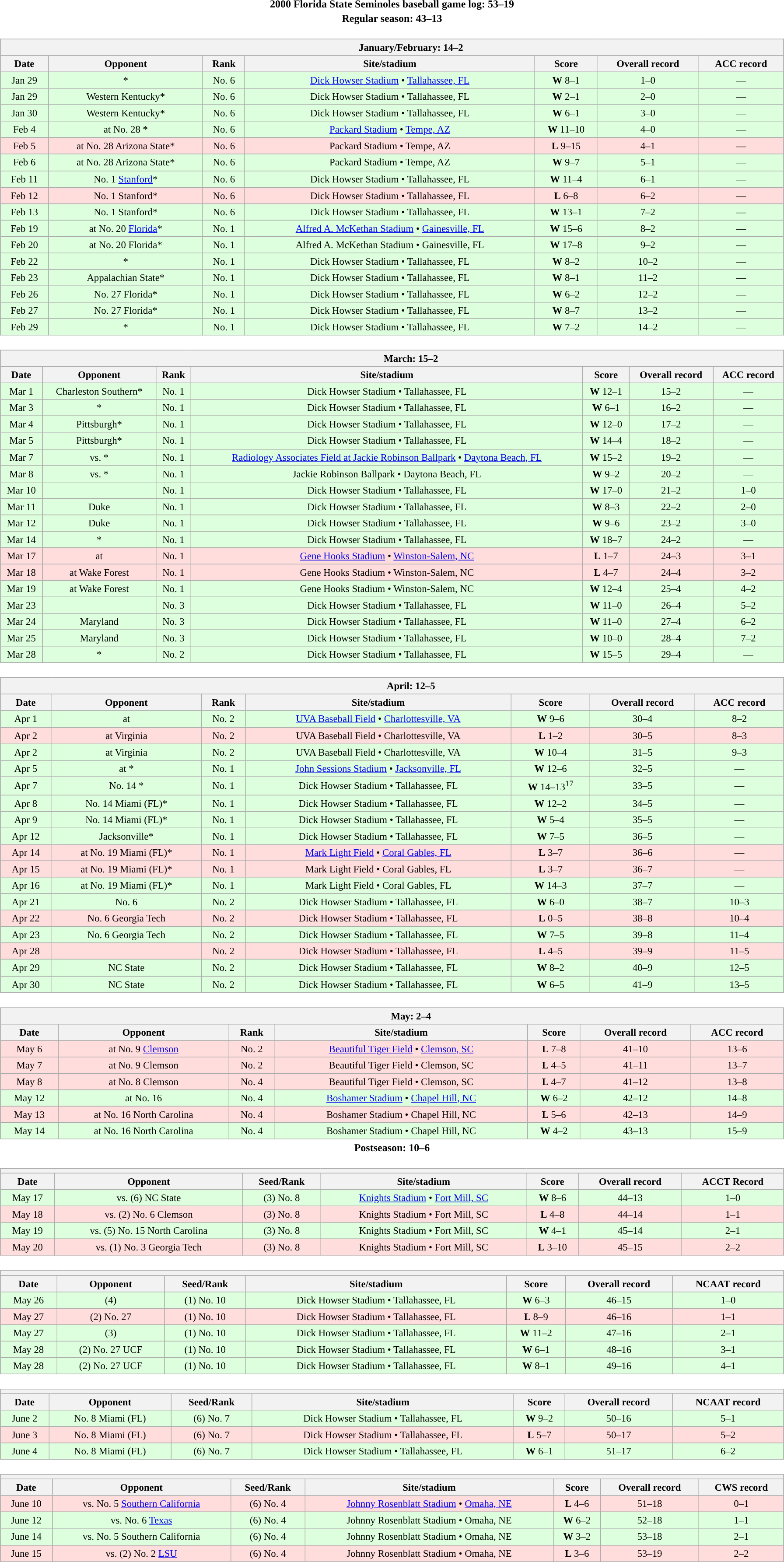<table class="toccolours" width=95% style="margin:1.5em auto; text-align:center;">
<tr>
<th colspan=2>2000 Florida State Seminoles baseball game log: 53–19</th>
</tr>
<tr>
<th colspan=2>Regular season: 43–13</th>
</tr>
<tr valign="top">
<td><br><table class="wikitable collapsible collapsed" style="margin:auto; font-size:95%; width:100%">
<tr>
<th colspan=11 style="padding-left:4em;">January/February: 14–2</th>
</tr>
<tr>
<th>Date</th>
<th>Opponent</th>
<th>Rank</th>
<th>Site/stadium</th>
<th>Score</th>
<th>Overall record</th>
<th>ACC record</th>
</tr>
<tr bgcolor=ddffdd>
<td>Jan 29</td>
<td>*</td>
<td>No. 6</td>
<td><a href='#'>Dick Howser Stadium</a> • <a href='#'>Tallahassee, FL</a></td>
<td><strong>W</strong> 8–1</td>
<td>1–0</td>
<td>—</td>
</tr>
<tr bgcolor=ddffdd>
<td>Jan 29</td>
<td>Western Kentucky*</td>
<td>No. 6</td>
<td>Dick Howser Stadium • Tallahassee, FL</td>
<td><strong>W</strong> 2–1</td>
<td>2–0</td>
<td>—</td>
</tr>
<tr bgcolor=ddffdd>
<td>Jan 30</td>
<td>Western Kentucky*</td>
<td>No. 6</td>
<td>Dick Howser Stadium • Tallahassee, FL</td>
<td><strong>W</strong> 6–1</td>
<td>3–0</td>
<td>—</td>
</tr>
<tr bgcolor=ddffdd>
<td>Feb 4</td>
<td>at No. 28 *</td>
<td>No. 6</td>
<td><a href='#'>Packard Stadium</a> • <a href='#'>Tempe, AZ</a></td>
<td><strong>W</strong> 11–10</td>
<td>4–0</td>
<td>—</td>
</tr>
<tr bgcolor=ffdddd>
<td>Feb 5</td>
<td>at No. 28 Arizona State*</td>
<td>No. 6</td>
<td>Packard Stadium • Tempe, AZ</td>
<td><strong>L</strong> 9–15</td>
<td>4–1</td>
<td>—</td>
</tr>
<tr bgcolor=ddffdd>
<td>Feb 6</td>
<td>at No. 28 Arizona State*</td>
<td>No. 6</td>
<td>Packard Stadium • Tempe, AZ</td>
<td><strong>W</strong> 9–7</td>
<td>5–1</td>
<td>—</td>
</tr>
<tr bgcolor=ddffdd>
<td>Feb 11</td>
<td>No. 1 <a href='#'>Stanford</a>*</td>
<td>No. 6</td>
<td>Dick Howser Stadium • Tallahassee, FL</td>
<td><strong>W</strong> 11–4</td>
<td>6–1</td>
<td>—</td>
</tr>
<tr bgcolor=ffdddd>
<td>Feb 12</td>
<td>No. 1 Stanford*</td>
<td>No. 6</td>
<td>Dick Howser Stadium • Tallahassee, FL</td>
<td><strong>L</strong> 6–8</td>
<td>6–2</td>
<td>—</td>
</tr>
<tr bgcolor=ddffdd>
<td>Feb 13</td>
<td>No. 1 Stanford*</td>
<td>No. 6</td>
<td>Dick Howser Stadium • Tallahassee, FL</td>
<td><strong>W</strong> 13–1</td>
<td>7–2</td>
<td>—</td>
</tr>
<tr bgcolor=ddffdd>
<td>Feb 19</td>
<td>at No. 20 <a href='#'>Florida</a>*</td>
<td>No. 1</td>
<td><a href='#'>Alfred A. McKethan Stadium</a> • <a href='#'>Gainesville, FL</a></td>
<td><strong>W</strong> 15–6</td>
<td>8–2</td>
<td>—</td>
</tr>
<tr bgcolor=ddffdd>
<td>Feb 20</td>
<td>at No. 20 Florida*</td>
<td>No. 1</td>
<td>Alfred A. McKethan Stadium • Gainesville, FL</td>
<td><strong>W</strong> 17–8</td>
<td>9–2</td>
<td>—</td>
</tr>
<tr bgcolor=ddffdd>
<td>Feb 22</td>
<td>*</td>
<td>No. 1</td>
<td>Dick Howser Stadium • Tallahassee, FL</td>
<td><strong>W</strong> 8–2</td>
<td>10–2</td>
<td>—</td>
</tr>
<tr bgcolor=ddffdd>
<td>Feb 23</td>
<td>Appalachian State*</td>
<td>No. 1</td>
<td>Dick Howser Stadium • Tallahassee, FL</td>
<td><strong>W</strong> 8–1</td>
<td>11–2</td>
<td>—</td>
</tr>
<tr bgcolor=ddffdd>
<td>Feb 26</td>
<td>No. 27 Florida*</td>
<td>No. 1</td>
<td>Dick Howser Stadium • Tallahassee, FL</td>
<td><strong>W</strong> 6–2</td>
<td>12–2</td>
<td>—</td>
</tr>
<tr bgcolor=ddffdd>
<td>Feb 27</td>
<td>No. 27 Florida*</td>
<td>No. 1</td>
<td>Dick Howser Stadium • Tallahassee, FL</td>
<td><strong>W</strong> 8–7</td>
<td>13–2</td>
<td>—</td>
</tr>
<tr bgcolor=ddffdd>
<td>Feb 29</td>
<td>*</td>
<td>No. 1</td>
<td>Dick Howser Stadium • Tallahassee, FL</td>
<td><strong>W</strong> 7–2</td>
<td>14–2</td>
<td>—</td>
</tr>
</table>
</td>
</tr>
<tr>
<td><br><table class="wikitable collapsible collapsed" style="margin:auto; font-size:95%; width:100%">
<tr>
<th colspan=11 style="padding-left:4em;">March: 15–2</th>
</tr>
<tr>
<th>Date</th>
<th>Opponent</th>
<th>Rank</th>
<th>Site/stadium</th>
<th>Score</th>
<th>Overall record</th>
<th>ACC record</th>
</tr>
<tr bgcolor=ddffdd>
<td>Mar 1</td>
<td>Charleston Southern*</td>
<td>No. 1</td>
<td>Dick Howser Stadium • Tallahassee, FL</td>
<td><strong>W</strong> 12–1</td>
<td>15–2</td>
<td>—</td>
</tr>
<tr bgcolor=ddffdd>
<td>Mar 3</td>
<td>*</td>
<td>No. 1</td>
<td>Dick Howser Stadium • Tallahassee, FL</td>
<td><strong>W</strong> 6–1</td>
<td>16–2</td>
<td>—</td>
</tr>
<tr bgcolor=ddffdd>
<td>Mar 4</td>
<td>Pittsburgh*</td>
<td>No. 1</td>
<td>Dick Howser Stadium • Tallahassee, FL</td>
<td><strong>W</strong> 12–0</td>
<td>17–2</td>
<td>—</td>
</tr>
<tr bgcolor=ddffdd>
<td>Mar 5</td>
<td>Pittsburgh*</td>
<td>No. 1</td>
<td>Dick Howser Stadium • Tallahassee, FL</td>
<td><strong>W</strong> 14–4</td>
<td>18–2</td>
<td>—</td>
</tr>
<tr bgcolor=ddffdd>
<td>Mar 7</td>
<td>vs. *</td>
<td>No. 1</td>
<td><a href='#'>Radiology Associates Field at Jackie Robinson Ballpark</a> • <a href='#'>Daytona Beach, FL</a></td>
<td><strong>W</strong> 15–2</td>
<td>19–2</td>
<td>—</td>
</tr>
<tr bgcolor=ddffdd>
<td>Mar 8</td>
<td>vs. *</td>
<td>No. 1</td>
<td>Jackie Robinson Ballpark • Daytona Beach, FL</td>
<td><strong>W</strong> 9–2</td>
<td>20–2</td>
<td>—</td>
</tr>
<tr bgcolor=ddffdd>
<td>Mar 10</td>
<td></td>
<td>No. 1</td>
<td>Dick Howser Stadium • Tallahassee, FL</td>
<td><strong>W</strong> 17–0</td>
<td>21–2</td>
<td>1–0</td>
</tr>
<tr bgcolor=ddffdd>
<td>Mar 11</td>
<td>Duke</td>
<td>No. 1</td>
<td>Dick Howser Stadium • Tallahassee, FL</td>
<td><strong>W</strong> 8–3</td>
<td>22–2</td>
<td>2–0</td>
</tr>
<tr bgcolor=ddffdd>
<td>Mar 12</td>
<td>Duke</td>
<td>No. 1</td>
<td>Dick Howser Stadium • Tallahassee, FL</td>
<td><strong>W</strong> 9–6</td>
<td>23–2</td>
<td>3–0</td>
</tr>
<tr bgcolor=ddffdd>
<td>Mar 14</td>
<td>*</td>
<td>No. 1</td>
<td>Dick Howser Stadium • Tallahassee, FL</td>
<td><strong>W</strong> 18–7</td>
<td>24–2</td>
<td>—</td>
</tr>
<tr bgcolor=ffdddd>
<td>Mar 17</td>
<td>at </td>
<td>No. 1</td>
<td><a href='#'>Gene Hooks Stadium</a> • <a href='#'>Winston-Salem, NC</a></td>
<td><strong>L</strong> 1–7</td>
<td>24–3</td>
<td>3–1</td>
</tr>
<tr bgcolor=ffdddd>
<td>Mar 18</td>
<td>at Wake Forest</td>
<td>No. 1</td>
<td>Gene Hooks Stadium • Winston-Salem, NC</td>
<td><strong>L</strong> 4–7</td>
<td>24–4</td>
<td>3–2</td>
</tr>
<tr bgcolor=ddffdd>
<td>Mar 19</td>
<td>at Wake Forest</td>
<td>No. 1</td>
<td>Gene Hooks Stadium • Winston-Salem, NC</td>
<td><strong>W</strong> 12–4</td>
<td>25–4</td>
<td>4–2</td>
</tr>
<tr bgcolor=ddffdd>
<td>Mar 23</td>
<td></td>
<td>No. 3</td>
<td>Dick Howser Stadium • Tallahassee, FL</td>
<td><strong>W</strong> 11–0</td>
<td>26–4</td>
<td>5–2</td>
</tr>
<tr bgcolor=ddffdd>
<td>Mar 24</td>
<td>Maryland</td>
<td>No. 3</td>
<td>Dick Howser Stadium • Tallahassee, FL</td>
<td><strong>W</strong> 11–0</td>
<td>27–4</td>
<td>6–2</td>
</tr>
<tr bgcolor=ddffdd>
<td>Mar 25</td>
<td>Maryland</td>
<td>No. 3</td>
<td>Dick Howser Stadium • Tallahassee, FL</td>
<td><strong>W</strong> 10–0</td>
<td>28–4</td>
<td>7–2</td>
</tr>
<tr bgcolor=ddffdd>
<td>Mar 28</td>
<td>*</td>
<td>No. 2</td>
<td>Dick Howser Stadium • Tallahassee, FL</td>
<td><strong>W</strong> 15–5</td>
<td>29–4</td>
<td>—</td>
</tr>
</table>
</td>
</tr>
<tr>
<td><br><table class="wikitable collapsible collapsed" style="margin:auto; font-size:95%; width:100%">
<tr>
<th colspan=11 style="padding-left:4em;">April: 12–5</th>
</tr>
<tr>
<th>Date</th>
<th>Opponent</th>
<th>Rank</th>
<th>Site/stadium</th>
<th>Score</th>
<th>Overall record</th>
<th>ACC record</th>
</tr>
<tr bgcolor=ddffdd>
<td>Apr 1</td>
<td>at </td>
<td>No. 2</td>
<td><a href='#'>UVA Baseball Field</a> • <a href='#'>Charlottesville, VA</a></td>
<td><strong>W</strong> 9–6</td>
<td>30–4</td>
<td>8–2</td>
</tr>
<tr bgcolor=ffdddd>
<td>Apr 2</td>
<td>at Virginia</td>
<td>No. 2</td>
<td>UVA Baseball Field • Charlottesville, VA</td>
<td><strong>L</strong> 1–2</td>
<td>30–5</td>
<td>8–3</td>
</tr>
<tr bgcolor=ddffdd>
<td>Apr 2</td>
<td>at Virginia</td>
<td>No. 2</td>
<td>UVA Baseball Field • Charlottesville, VA</td>
<td><strong>W</strong> 10–4</td>
<td>31–5</td>
<td>9–3</td>
</tr>
<tr bgcolor=ddffdd>
<td>Apr 5</td>
<td>at *</td>
<td>No. 1</td>
<td><a href='#'>John Sessions Stadium</a> • <a href='#'>Jacksonville, FL</a></td>
<td><strong>W</strong> 12–6</td>
<td>32–5</td>
<td>—</td>
</tr>
<tr bgcolor=ddffdd>
<td>Apr 7</td>
<td>No. 14 *</td>
<td>No. 1</td>
<td>Dick Howser Stadium • Tallahassee, FL</td>
<td><strong>W</strong> 14–13<sup>17</sup></td>
<td>33–5</td>
<td>—</td>
</tr>
<tr bgcolor=ddffdd>
<td>Apr 8</td>
<td>No. 14 Miami (FL)*</td>
<td>No. 1</td>
<td>Dick Howser Stadium • Tallahassee, FL</td>
<td><strong>W</strong> 12–2</td>
<td>34–5</td>
<td>—</td>
</tr>
<tr bgcolor=ddffdd>
<td>Apr 9</td>
<td>No. 14 Miami (FL)*</td>
<td>No. 1</td>
<td>Dick Howser Stadium • Tallahassee, FL</td>
<td><strong>W</strong> 5–4</td>
<td>35–5</td>
<td>—</td>
</tr>
<tr bgcolor=ddffdd>
<td>Apr 12</td>
<td>Jacksonville*</td>
<td>No. 1</td>
<td>Dick Howser Stadium • Tallahassee, FL</td>
<td><strong>W</strong> 7–5</td>
<td>36–5</td>
<td>—</td>
</tr>
<tr bgcolor=ffdddd>
<td>Apr 14</td>
<td>at No. 19 Miami (FL)*</td>
<td>No. 1</td>
<td><a href='#'>Mark Light Field</a> • <a href='#'>Coral Gables, FL</a></td>
<td><strong>L</strong> 3–7</td>
<td>36–6</td>
<td>—</td>
</tr>
<tr bgcolor=ffdddd>
<td>Apr 15</td>
<td>at No. 19 Miami (FL)*</td>
<td>No. 1</td>
<td>Mark Light Field • Coral Gables, FL</td>
<td><strong>L</strong> 3–7</td>
<td>36–7</td>
<td>—</td>
</tr>
<tr bgcolor=ddffdd>
<td>Apr 16</td>
<td>at No. 19 Miami (FL)*</td>
<td>No. 1</td>
<td>Mark Light Field • Coral Gables, FL</td>
<td><strong>W</strong> 14–3</td>
<td>37–7</td>
<td>—</td>
</tr>
<tr bgcolor=ddffdd>
<td>Apr 21</td>
<td>No. 6 </td>
<td>No. 2</td>
<td>Dick Howser Stadium • Tallahassee, FL</td>
<td><strong>W</strong> 6–0</td>
<td>38–7</td>
<td>10–3</td>
</tr>
<tr bgcolor=ffdddd>
<td>Apr 22</td>
<td>No. 6 Georgia Tech</td>
<td>No. 2</td>
<td>Dick Howser Stadium • Tallahassee, FL</td>
<td><strong>L</strong> 0–5</td>
<td>38–8</td>
<td>10–4</td>
</tr>
<tr bgcolor=ddffdd>
<td>Apr 23</td>
<td>No. 6 Georgia Tech</td>
<td>No. 2</td>
<td>Dick Howser Stadium • Tallahassee, FL</td>
<td><strong>W</strong> 7–5</td>
<td>39–8</td>
<td>11–4</td>
</tr>
<tr bgcolor=ffdddd>
<td>Apr 28</td>
<td></td>
<td>No. 2</td>
<td>Dick Howser Stadium • Tallahassee, FL</td>
<td><strong>L</strong> 4–5</td>
<td>39–9</td>
<td>11–5</td>
</tr>
<tr bgcolor=ddffdd>
<td>Apr 29</td>
<td>NC State</td>
<td>No. 2</td>
<td>Dick Howser Stadium • Tallahassee, FL</td>
<td><strong>W</strong> 8–2</td>
<td>40–9</td>
<td>12–5</td>
</tr>
<tr bgcolor=ddffdd>
<td>Apr 30</td>
<td>NC State</td>
<td>No. 2</td>
<td>Dick Howser Stadium • Tallahassee, FL</td>
<td><strong>W</strong> 6–5</td>
<td>41–9</td>
<td>13–5</td>
</tr>
</table>
</td>
</tr>
<tr>
<td><br><table class="wikitable collapsible collapsed" style="margin:auto; font-size:95%; width:100%">
<tr>
<th colspan=11 style="padding-left:4em;">May: 2–4</th>
</tr>
<tr>
<th>Date</th>
<th>Opponent</th>
<th>Rank</th>
<th>Site/stadium</th>
<th>Score</th>
<th>Overall record</th>
<th>ACC record</th>
</tr>
<tr bgcolor=ffdddd>
<td>May 6</td>
<td>at No. 9 <a href='#'>Clemson</a></td>
<td>No. 2</td>
<td><a href='#'>Beautiful Tiger Field</a> • <a href='#'>Clemson, SC</a></td>
<td><strong>L</strong> 7–8</td>
<td>41–10</td>
<td>13–6</td>
</tr>
<tr bgcolor=ffdddd>
<td>May 7</td>
<td>at No. 9 Clemson</td>
<td>No. 2</td>
<td>Beautiful Tiger Field • Clemson, SC</td>
<td><strong>L</strong> 4–5</td>
<td>41–11</td>
<td>13–7</td>
</tr>
<tr bgcolor=ffdddd>
<td>May 8</td>
<td>at No. 8 Clemson</td>
<td>No. 4</td>
<td>Beautiful Tiger Field • Clemson, SC</td>
<td><strong>L</strong> 4–7</td>
<td>41–12</td>
<td>13–8</td>
</tr>
<tr bgcolor=ddffdd>
<td>May 12</td>
<td>at No. 16 </td>
<td>No. 4</td>
<td><a href='#'>Boshamer Stadium</a> • <a href='#'>Chapel Hill, NC</a></td>
<td><strong>W</strong> 6–2</td>
<td>42–12</td>
<td>14–8</td>
</tr>
<tr bgcolor=ffdddd>
<td>May 13</td>
<td>at No. 16 North Carolina</td>
<td>No. 4</td>
<td>Boshamer Stadium • Chapel Hill, NC</td>
<td><strong>L</strong> 5–6</td>
<td>42–13</td>
<td>14–9</td>
</tr>
<tr bgcolor=ddffdd>
<td>May 14</td>
<td>at No. 16 North Carolina</td>
<td>No. 4</td>
<td>Boshamer Stadium • Chapel Hill, NC</td>
<td><strong>W</strong> 4–2</td>
<td>43–13</td>
<td>15–9</td>
</tr>
</table>
</td>
</tr>
<tr>
<th colspan=2>Postseason: 10–6</th>
</tr>
<tr valign="top">
<td><br><table class="wikitable collapsible collapsed" style="margin:auto; font-size:95%; width:100%">
<tr>
<th colspan=11 style="padding-left:4em;"><a href='#'></a></th>
</tr>
<tr>
<th>Date</th>
<th>Opponent</th>
<th>Seed/Rank</th>
<th>Site/stadium</th>
<th>Score</th>
<th>Overall record</th>
<th>ACCT Record</th>
</tr>
<tr bgcolor=ddffdd>
<td>May 17</td>
<td>vs. (6) NC State</td>
<td>(3) No. 8</td>
<td><a href='#'>Knights Stadium</a> • <a href='#'>Fort Mill, SC</a></td>
<td><strong>W</strong> 8–6</td>
<td>44–13</td>
<td>1–0</td>
</tr>
<tr bgcolor=ffdddd>
<td>May 18</td>
<td>vs. (2) No. 6 Clemson</td>
<td>(3) No. 8</td>
<td>Knights Stadium • Fort Mill, SC</td>
<td><strong>L</strong> 4–8</td>
<td>44–14</td>
<td>1–1</td>
</tr>
<tr bgcolor=ddffdd>
<td>May 19</td>
<td>vs. (5) No. 15 North Carolina</td>
<td>(3) No. 8</td>
<td>Knights Stadium • Fort Mill, SC</td>
<td><strong>W</strong> 4–1</td>
<td>45–14</td>
<td>2–1</td>
</tr>
<tr bgcolor=ffdddd>
<td>May 20</td>
<td>vs. (1) No. 3 Georgia Tech</td>
<td>(3) No. 8</td>
<td>Knights Stadium • Fort Mill, SC</td>
<td><strong>L</strong> 3–10</td>
<td>45–15</td>
<td>2–2</td>
</tr>
</table>
</td>
</tr>
<tr valign="top">
<td><br><table class="wikitable collapsible collapsed" style="margin:auto; font-size:95%; width:100%">
<tr>
<th colspan=11 style="padding-left:4em;"><a href='#'></a></th>
</tr>
<tr>
<th>Date</th>
<th>Opponent</th>
<th>Seed/Rank</th>
<th>Site/stadium</th>
<th>Score</th>
<th>Overall record</th>
<th>NCAAT record</th>
</tr>
<tr bgcolor=ddffdd>
<td>May 26</td>
<td>(4) </td>
<td>(1) No. 10</td>
<td>Dick Howser Stadium • Tallahassee, FL</td>
<td><strong>W</strong> 6–3</td>
<td>46–15</td>
<td>1–0</td>
</tr>
<tr bgcolor=ffdddd>
<td>May 27</td>
<td>(2) No. 27 </td>
<td>(1) No. 10</td>
<td>Dick Howser Stadium • Tallahassee, FL</td>
<td><strong>L</strong> 8–9</td>
<td>46–16</td>
<td>1–1</td>
</tr>
<tr bgcolor=ddffdd>
<td>May 27</td>
<td>(3) </td>
<td>(1) No. 10</td>
<td>Dick Howser Stadium • Tallahassee, FL</td>
<td><strong>W</strong> 11–2</td>
<td>47–16</td>
<td>2–1</td>
</tr>
<tr bgcolor=ddffdd>
<td>May 28</td>
<td>(2) No. 27 UCF</td>
<td>(1) No. 10</td>
<td>Dick Howser Stadium • Tallahassee, FL</td>
<td><strong>W</strong> 6–1</td>
<td>48–16</td>
<td>3–1</td>
</tr>
<tr bgcolor=ddffdd>
<td>May 28</td>
<td>(2) No. 27 UCF</td>
<td>(1) No. 10</td>
<td>Dick Howser Stadium • Tallahassee, FL</td>
<td><strong>W</strong> 8–1</td>
<td>49–16</td>
<td>4–1</td>
</tr>
</table>
</td>
</tr>
<tr valign="top">
<td><br><table class="wikitable collapsible collapsed" style="margin:auto; font-size:95%; width:100%">
<tr>
<th colspan=11 style="padding-left:4em;"><a href='#'></a></th>
</tr>
<tr>
<th>Date</th>
<th>Opponent</th>
<th>Seed/Rank</th>
<th>Site/stadium</th>
<th>Score</th>
<th>Overall record</th>
<th>NCAAT record</th>
</tr>
<tr bgcolor=ddffdd>
<td>June 2</td>
<td>No. 8 Miami (FL)</td>
<td>(6) No. 7</td>
<td>Dick Howser Stadium • Tallahassee, FL</td>
<td><strong>W</strong> 9–2</td>
<td>50–16</td>
<td>5–1</td>
</tr>
<tr bgcolor=ffdddd>
<td>June 3</td>
<td>No. 8 Miami (FL)</td>
<td>(6) No. 7</td>
<td>Dick Howser Stadium • Tallahassee, FL</td>
<td><strong>L</strong> 5–7</td>
<td>50–17</td>
<td>5–2</td>
</tr>
<tr bgcolor=ddffdd>
<td>June 4</td>
<td>No. 8 Miami (FL)</td>
<td>(6) No. 7</td>
<td>Dick Howser Stadium • Tallahassee, FL</td>
<td><strong>W</strong> 6–1</td>
<td>51–17</td>
<td>6–2</td>
</tr>
</table>
</td>
</tr>
<tr valign="top">
<td><br><table class="wikitable collapsible collapsed" style="margin:auto; font-size:95%; width:100%">
<tr>
<th colspan=11 style="padding-left:4em; "><a href='#'></a></th>
</tr>
<tr>
<th>Date</th>
<th>Opponent</th>
<th>Seed/Rank</th>
<th>Site/stadium</th>
<th>Score</th>
<th>Overall record</th>
<th>CWS record</th>
</tr>
<tr bgcolor=ffdddd>
<td>June 10</td>
<td>vs. No. 5 <a href='#'>Southern California</a></td>
<td>(6) No. 4</td>
<td><a href='#'>Johnny Rosenblatt Stadium</a> • <a href='#'>Omaha, NE</a></td>
<td><strong>L</strong> 4–6</td>
<td>51–18</td>
<td>0–1</td>
</tr>
<tr bgcolor=ddffdd>
<td>June 12</td>
<td>vs. No. 6 <a href='#'>Texas</a></td>
<td>(6) No. 4</td>
<td>Johnny Rosenblatt Stadium • Omaha, NE</td>
<td><strong>W</strong> 6–2</td>
<td>52–18</td>
<td>1–1</td>
</tr>
<tr bgcolor=ddffdd>
<td>June 14</td>
<td>vs. No. 5 Southern California</td>
<td>(6) No. 4</td>
<td>Johnny Rosenblatt Stadium • Omaha, NE</td>
<td><strong>W</strong> 3–2</td>
<td>53–18</td>
<td>2–1</td>
</tr>
<tr bgcolor=ffdddd>
<td>June 15</td>
<td>vs. (2) No. 2 <a href='#'>LSU</a></td>
<td>(6) No. 4</td>
<td>Johnny Rosenblatt Stadium • Omaha, NE</td>
<td><strong>L</strong> 3–6</td>
<td>53–19</td>
<td>2–2</td>
</tr>
</table>
</td>
</tr>
</table>
